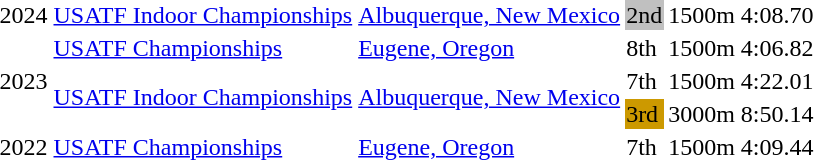<table>
<tr>
<td>2024</td>
<td><a href='#'>USATF Indoor Championships</a></td>
<td><a href='#'>Albuquerque, New Mexico</a></td>
<td bgcolor=silver>2nd</td>
<td>1500m</td>
<td>4:08.70</td>
</tr>
<tr>
<td rowspan=3>2023</td>
<td><a href='#'>USATF Championships</a></td>
<td><a href='#'>Eugene, Oregon</a></td>
<td>8th</td>
<td>1500m</td>
<td>4:06.82</td>
</tr>
<tr>
<td rowspan=2><a href='#'>USATF Indoor Championships</a></td>
<td rowspan=2><a href='#'>Albuquerque, New Mexico</a></td>
<td>7th</td>
<td>1500m</td>
<td>4:22.01</td>
</tr>
<tr>
<td bgcolor=cc9900>3rd</td>
<td>3000m</td>
<td>8:50.14</td>
</tr>
<tr>
<td>2022</td>
<td><a href='#'>USATF Championships</a></td>
<td><a href='#'>Eugene, Oregon</a></td>
<td>7th</td>
<td>1500m</td>
<td>4:09.44</td>
</tr>
</table>
